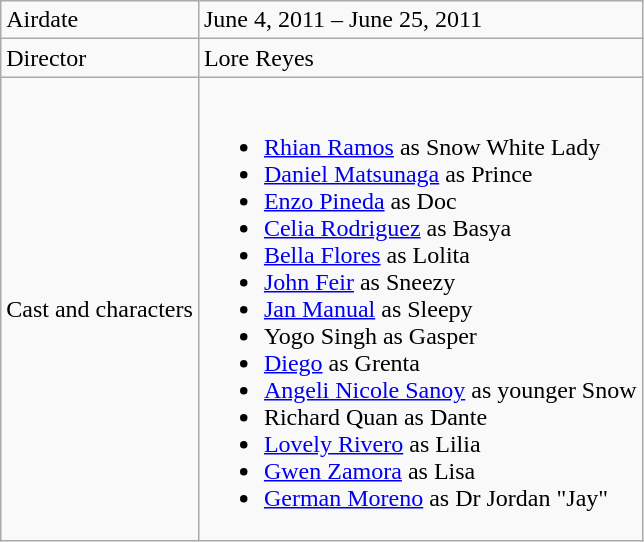<table class="wikitable">
<tr>
<td>Airdate</td>
<td>June 4, 2011 – June 25, 2011</td>
</tr>
<tr>
<td>Director</td>
<td>Lore Reyes</td>
</tr>
<tr>
<td>Cast and characters</td>
<td><br><ul><li><a href='#'>Rhian Ramos</a> as Snow White Lady</li><li><a href='#'>Daniel Matsunaga</a> as Prince</li><li><a href='#'>Enzo Pineda</a> as Doc</li><li><a href='#'>Celia Rodriguez</a> as Basya</li><li><a href='#'>Bella Flores</a> as Lolita</li><li><a href='#'>John Feir</a> as Sneezy</li><li><a href='#'>Jan Manual</a> as Sleepy</li><li>Yogo Singh as Gasper</li><li><a href='#'>Diego</a> as Grenta</li><li><a href='#'>Angeli Nicole Sanoy</a> as younger Snow</li><li>Richard Quan as Dante</li><li><a href='#'>Lovely Rivero</a> as Lilia</li><li><a href='#'>Gwen Zamora</a> as Lisa</li><li><a href='#'>German Moreno</a> as Dr Jordan "Jay"</li></ul></td>
</tr>
</table>
